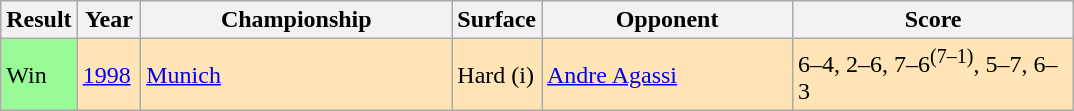<table class="sortable wikitable">
<tr>
<th style="width:40px">Result</th>
<th style="width:35px">Year</th>
<th style="width:200px">Championship</th>
<th style="width:50px">Surface</th>
<th style="width:160px">Opponent</th>
<th style="width:180px" class="unsortable">Score</th>
</tr>
<tr bgcolor=Moccasin>
<td style="background:#98fb98;">Win</td>
<td><a href='#'>1998</a></td>
<td><a href='#'>Munich</a></td>
<td>Hard (i)</td>
<td> <a href='#'>Andre Agassi</a></td>
<td>6–4, 2–6, 7–6<sup>(7–1)</sup>, 5–7, 6–3</td>
</tr>
</table>
